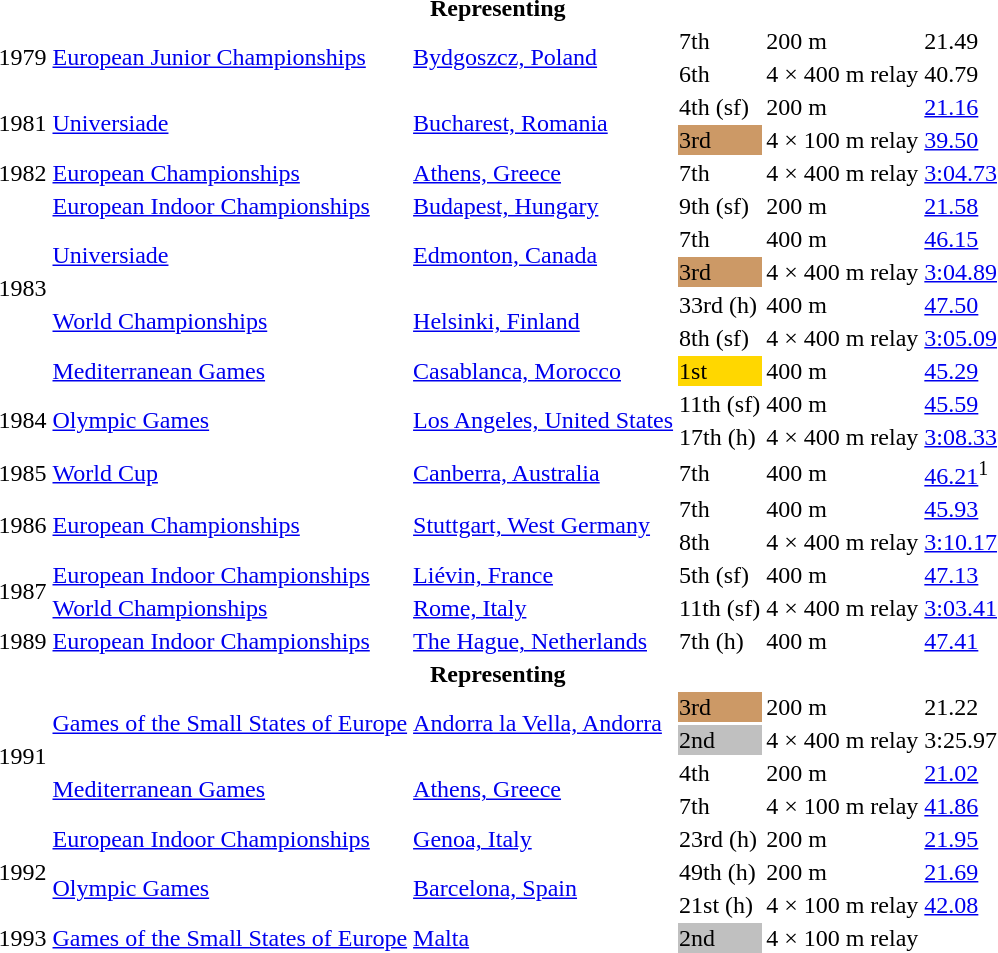<table>
<tr>
<th colspan="6">Representing </th>
</tr>
<tr>
<td rowspan=2>1979</td>
<td rowspan=2><a href='#'>European Junior Championships</a></td>
<td rowspan=2><a href='#'>Bydgoszcz, Poland</a></td>
<td>7th</td>
<td>200 m</td>
<td>21.49</td>
</tr>
<tr>
<td>6th</td>
<td>4 × 400 m relay</td>
<td>40.79</td>
</tr>
<tr>
<td rowspan=2>1981</td>
<td rowspan=2><a href='#'>Universiade</a></td>
<td rowspan=2><a href='#'>Bucharest, Romania</a></td>
<td>4th (sf)</td>
<td>200 m</td>
<td><a href='#'>21.16</a></td>
</tr>
<tr>
<td bgcolor=cc9966>3rd</td>
<td>4 × 100 m relay</td>
<td><a href='#'>39.50</a></td>
</tr>
<tr>
<td>1982</td>
<td><a href='#'>European Championships</a></td>
<td><a href='#'>Athens, Greece</a></td>
<td>7th</td>
<td>4 × 400 m relay</td>
<td><a href='#'>3:04.73</a></td>
</tr>
<tr>
<td rowspan=6>1983</td>
<td><a href='#'>European Indoor Championships</a></td>
<td><a href='#'>Budapest, Hungary</a></td>
<td>9th (sf)</td>
<td>200 m</td>
<td><a href='#'>21.58</a></td>
</tr>
<tr>
<td rowspan=2><a href='#'>Universiade</a></td>
<td rowspan=2><a href='#'>Edmonton, Canada</a></td>
<td>7th</td>
<td>400 m</td>
<td><a href='#'>46.15</a></td>
</tr>
<tr>
<td bgcolor=cc9966>3rd</td>
<td>4 × 400 m relay</td>
<td><a href='#'>3:04.89</a></td>
</tr>
<tr>
<td rowspan=2><a href='#'>World Championships</a></td>
<td rowspan=2><a href='#'>Helsinki, Finland</a></td>
<td>33rd (h)</td>
<td>400 m</td>
<td><a href='#'>47.50</a></td>
</tr>
<tr>
<td>8th (sf)</td>
<td>4 × 400 m relay</td>
<td><a href='#'>3:05.09</a></td>
</tr>
<tr>
<td><a href='#'>Mediterranean Games</a></td>
<td><a href='#'>Casablanca, Morocco</a></td>
<td bgcolor=gold>1st</td>
<td>400 m</td>
<td><a href='#'>45.29</a></td>
</tr>
<tr>
<td rowspan=2>1984</td>
<td rowspan=2><a href='#'>Olympic Games</a></td>
<td rowspan=2><a href='#'>Los Angeles, United States</a></td>
<td>11th (sf)</td>
<td>400 m</td>
<td><a href='#'>45.59</a></td>
</tr>
<tr>
<td>17th (h)</td>
<td>4 × 400 m relay</td>
<td><a href='#'>3:08.33</a></td>
</tr>
<tr>
<td>1985</td>
<td><a href='#'>World Cup</a></td>
<td><a href='#'>Canberra, Australia</a></td>
<td>7th</td>
<td>400 m</td>
<td><a href='#'>46.21</a><sup>1</sup></td>
</tr>
<tr>
<td rowspan=2>1986</td>
<td rowspan=2><a href='#'>European Championships</a></td>
<td rowspan=2><a href='#'>Stuttgart, West Germany</a></td>
<td>7th</td>
<td>400 m</td>
<td><a href='#'>45.93</a></td>
</tr>
<tr>
<td>8th</td>
<td>4 × 400 m relay</td>
<td><a href='#'>3:10.17</a></td>
</tr>
<tr>
<td rowspan=2>1987</td>
<td><a href='#'>European Indoor Championships</a></td>
<td><a href='#'>Liévin, France</a></td>
<td>5th (sf)</td>
<td>400 m</td>
<td><a href='#'>47.13</a></td>
</tr>
<tr>
<td><a href='#'>World Championships</a></td>
<td><a href='#'>Rome, Italy</a></td>
<td>11th (sf)</td>
<td>4 × 400 m relay</td>
<td><a href='#'>3:03.41</a></td>
</tr>
<tr>
<td>1989</td>
<td><a href='#'>European Indoor Championships</a></td>
<td><a href='#'>The Hague, Netherlands</a></td>
<td>7th (h)</td>
<td>400 m</td>
<td><a href='#'>47.41</a></td>
</tr>
<tr>
<th colspan="6">Representing </th>
</tr>
<tr>
<td rowspan=4>1991</td>
<td rowspan=2><a href='#'>Games of the Small States of Europe</a></td>
<td rowspan=2><a href='#'>Andorra la Vella, Andorra</a></td>
<td bgcolor=cc9966>3rd</td>
<td>200 m</td>
<td>21.22</td>
</tr>
<tr>
<td bgcolor=silver>2nd</td>
<td>4 × 400 m relay</td>
<td>3:25.97</td>
</tr>
<tr>
<td rowspan=2><a href='#'>Mediterranean Games</a></td>
<td rowspan=2><a href='#'>Athens, Greece</a></td>
<td>4th</td>
<td>200 m</td>
<td><a href='#'>21.02</a></td>
</tr>
<tr>
<td>7th</td>
<td>4 × 100 m relay</td>
<td><a href='#'>41.86</a></td>
</tr>
<tr>
<td rowspan=3>1992</td>
<td><a href='#'>European Indoor Championships</a></td>
<td><a href='#'>Genoa, Italy</a></td>
<td>23rd (h)</td>
<td>200 m</td>
<td><a href='#'>21.95</a></td>
</tr>
<tr>
<td rowspan=2><a href='#'>Olympic Games</a></td>
<td rowspan=2><a href='#'>Barcelona, Spain</a></td>
<td>49th (h)</td>
<td>200 m</td>
<td><a href='#'>21.69</a></td>
</tr>
<tr>
<td>21st (h)</td>
<td>4 × 100 m relay</td>
<td><a href='#'>42.08</a></td>
</tr>
<tr>
<td>1993</td>
<td><a href='#'>Games of the Small States of Europe</a></td>
<td><a href='#'>Malta</a></td>
<td bgcolor=silver>2nd</td>
<td>4 × 100 m relay</td>
<td></td>
</tr>
</table>
